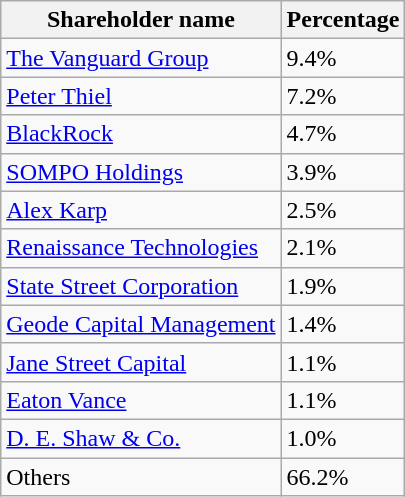<table class="wikitable sortable">
<tr>
<th>Shareholder name</th>
<th>Percentage</th>
</tr>
<tr>
<td><a href='#'>The Vanguard Group</a></td>
<td>9.4%</td>
</tr>
<tr>
<td><a href='#'>Peter Thiel</a></td>
<td>7.2%</td>
</tr>
<tr>
<td><a href='#'>BlackRock</a></td>
<td>4.7%</td>
</tr>
<tr>
<td><a href='#'>SOMPO Holdings</a></td>
<td>3.9%</td>
</tr>
<tr>
<td><a href='#'>Alex Karp</a></td>
<td>2.5%</td>
</tr>
<tr>
<td><a href='#'>Renaissance Technologies</a></td>
<td>2.1%</td>
</tr>
<tr>
<td><a href='#'>State Street Corporation</a></td>
<td>1.9%</td>
</tr>
<tr>
<td><a href='#'>Geode Capital Management</a></td>
<td>1.4%</td>
</tr>
<tr>
<td><a href='#'>Jane Street Capital</a></td>
<td>1.1%</td>
</tr>
<tr>
<td><a href='#'>Eaton Vance</a></td>
<td>1.1%</td>
</tr>
<tr>
<td><a href='#'>D. E. Shaw & Co.</a></td>
<td>1.0%</td>
</tr>
<tr>
<td>Others</td>
<td>66.2%</td>
</tr>
</table>
